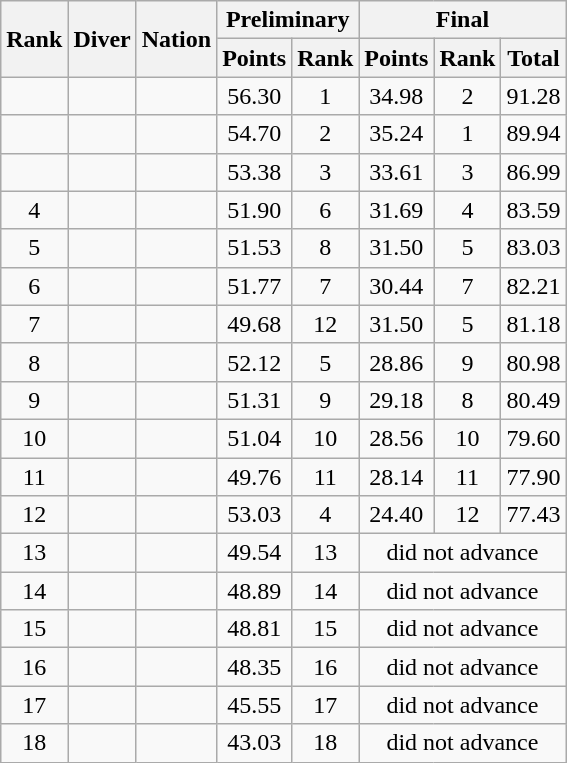<table class="wikitable sortable" style="text-align:center;">
<tr>
<th rowspan=2>Rank</th>
<th rowspan=2>Diver</th>
<th rowspan=2>Nation</th>
<th colspan=2>Preliminary</th>
<th colspan=3>Final</th>
</tr>
<tr>
<th>Points</th>
<th>Rank</th>
<th>Points</th>
<th>Rank</th>
<th>Total</th>
</tr>
<tr>
<td></td>
<td align=left></td>
<td align=left></td>
<td>56.30</td>
<td>1</td>
<td>34.98</td>
<td>2</td>
<td>91.28</td>
</tr>
<tr>
<td></td>
<td align=left></td>
<td align=left></td>
<td>54.70</td>
<td>2</td>
<td>35.24</td>
<td>1</td>
<td>89.94</td>
</tr>
<tr>
<td></td>
<td align=left></td>
<td align=left></td>
<td>53.38</td>
<td>3</td>
<td>33.61</td>
<td>3</td>
<td>86.99</td>
</tr>
<tr>
<td>4</td>
<td align=left></td>
<td align=left></td>
<td>51.90</td>
<td>6</td>
<td>31.69</td>
<td>4</td>
<td>83.59</td>
</tr>
<tr>
<td>5</td>
<td align=left></td>
<td align=left></td>
<td>51.53</td>
<td>8</td>
<td>31.50</td>
<td>5</td>
<td>83.03</td>
</tr>
<tr>
<td>6</td>
<td align=left></td>
<td align=left></td>
<td>51.77</td>
<td>7</td>
<td>30.44</td>
<td>7</td>
<td>82.21</td>
</tr>
<tr>
<td>7</td>
<td align=left></td>
<td align=left></td>
<td>49.68</td>
<td>12</td>
<td>31.50</td>
<td>5</td>
<td>81.18</td>
</tr>
<tr>
<td>8</td>
<td align=left></td>
<td align=left></td>
<td>52.12</td>
<td>5</td>
<td>28.86</td>
<td>9</td>
<td>80.98</td>
</tr>
<tr>
<td>9</td>
<td align=left></td>
<td align=left></td>
<td>51.31</td>
<td>9</td>
<td>29.18</td>
<td>8</td>
<td>80.49</td>
</tr>
<tr>
<td>10</td>
<td align=left></td>
<td align=left></td>
<td>51.04</td>
<td>10</td>
<td>28.56</td>
<td>10</td>
<td>79.60</td>
</tr>
<tr>
<td>11</td>
<td align=left></td>
<td align=left></td>
<td>49.76</td>
<td>11</td>
<td>28.14</td>
<td>11</td>
<td>77.90</td>
</tr>
<tr>
<td>12</td>
<td align=left></td>
<td align=left></td>
<td>53.03</td>
<td>4</td>
<td>24.40</td>
<td>12</td>
<td>77.43</td>
</tr>
<tr>
<td>13</td>
<td align=left></td>
<td align=left></td>
<td>49.54</td>
<td>13</td>
<td colspan=3>did not advance</td>
</tr>
<tr>
<td>14</td>
<td align=left></td>
<td align=left></td>
<td>48.89</td>
<td>14</td>
<td colspan=3>did not advance</td>
</tr>
<tr>
<td>15</td>
<td align=left></td>
<td align=left></td>
<td>48.81</td>
<td>15</td>
<td colspan=3>did not advance</td>
</tr>
<tr>
<td>16</td>
<td align=left></td>
<td align=left></td>
<td>48.35</td>
<td>16</td>
<td colspan=3>did not advance</td>
</tr>
<tr>
<td>17</td>
<td align=left></td>
<td align=left></td>
<td>45.55</td>
<td>17</td>
<td colspan=3>did not advance</td>
</tr>
<tr>
<td>18</td>
<td align=left></td>
<td align=left></td>
<td>43.03</td>
<td>18</td>
<td colspan=3>did not advance</td>
</tr>
</table>
